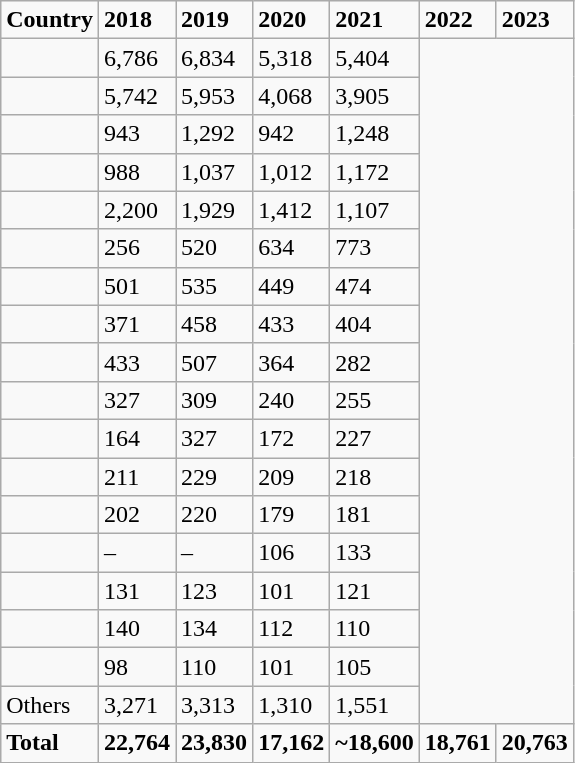<table class="wikitable">
<tr>
<td><strong>Country</strong></td>
<td><strong>2018</strong></td>
<td><strong>2019</strong></td>
<td><strong>2020</strong></td>
<td><strong>2021</strong></td>
<td><strong>2022</strong></td>
<td><strong>2023</strong></td>
</tr>
<tr>
<td></td>
<td>6,786</td>
<td>6,834</td>
<td>5,318</td>
<td>5,404</td>
</tr>
<tr>
<td></td>
<td>5,742</td>
<td>5,953</td>
<td>4,068</td>
<td>3,905</td>
</tr>
<tr>
<td></td>
<td>943</td>
<td>1,292</td>
<td>942</td>
<td>1,248</td>
</tr>
<tr>
<td></td>
<td>988</td>
<td>1,037</td>
<td>1,012</td>
<td>1,172</td>
</tr>
<tr>
<td></td>
<td>2,200</td>
<td>1,929</td>
<td>1,412</td>
<td>1,107</td>
</tr>
<tr>
<td></td>
<td>256</td>
<td>520</td>
<td>634</td>
<td>773</td>
</tr>
<tr>
<td></td>
<td>501</td>
<td>535</td>
<td>449</td>
<td>474</td>
</tr>
<tr>
<td></td>
<td>371</td>
<td>458</td>
<td>433</td>
<td>404</td>
</tr>
<tr>
<td></td>
<td>433</td>
<td>507</td>
<td>364</td>
<td>282</td>
</tr>
<tr>
<td></td>
<td>327</td>
<td>309</td>
<td>240</td>
<td>255</td>
</tr>
<tr>
<td></td>
<td>164</td>
<td>327</td>
<td>172</td>
<td>227</td>
</tr>
<tr>
<td></td>
<td>211</td>
<td>229</td>
<td>209</td>
<td>218</td>
</tr>
<tr>
<td></td>
<td>202</td>
<td>220</td>
<td>179</td>
<td>181</td>
</tr>
<tr>
<td></td>
<td>–</td>
<td>–</td>
<td>106</td>
<td>133</td>
</tr>
<tr>
<td></td>
<td>131</td>
<td>123</td>
<td>101</td>
<td>121</td>
</tr>
<tr>
<td></td>
<td>140</td>
<td>134</td>
<td>112</td>
<td>110</td>
</tr>
<tr>
<td></td>
<td>98</td>
<td>110</td>
<td>101</td>
<td>105</td>
</tr>
<tr>
<td>Others</td>
<td>3,271</td>
<td>3,313</td>
<td>1,310</td>
<td>1,551</td>
</tr>
<tr>
<td><strong>Total</strong></td>
<td><strong>22,764</strong></td>
<td><strong>23,830</strong></td>
<td><strong>17,162</strong></td>
<td><strong>~18,600</strong></td>
<td><strong>18,761</strong></td>
<td><strong>20,763</strong></td>
</tr>
</table>
